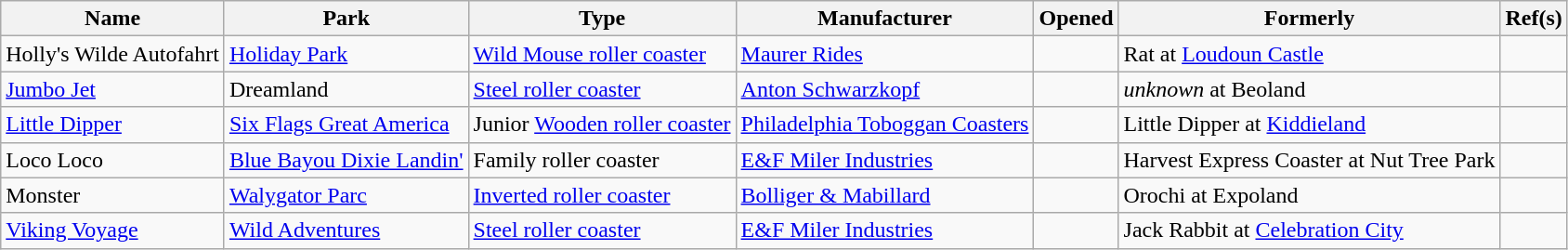<table class="wikitable sortable">
<tr>
<th>Name</th>
<th>Park</th>
<th>Type</th>
<th>Manufacturer</th>
<th>Opened</th>
<th>Formerly</th>
<th>Ref(s)</th>
</tr>
<tr>
<td>Holly's Wilde Autofahrt</td>
<td><a href='#'>Holiday Park</a></td>
<td><a href='#'>Wild Mouse roller coaster</a></td>
<td><a href='#'>Maurer Rides</a></td>
<td></td>
<td>Rat at <a href='#'>Loudoun Castle</a></td>
<td></td>
</tr>
<tr>
<td><a href='#'>Jumbo Jet</a></td>
<td>Dreamland</td>
<td><a href='#'>Steel roller coaster</a></td>
<td><a href='#'>Anton Schwarzkopf</a></td>
<td></td>
<td><em>unknown</em> at Beoland</td>
<td></td>
</tr>
<tr>
<td><a href='#'>Little Dipper</a></td>
<td><a href='#'>Six Flags Great America</a></td>
<td>Junior <a href='#'>Wooden roller coaster</a></td>
<td><a href='#'>Philadelphia Toboggan Coasters</a></td>
<td></td>
<td>Little Dipper at <a href='#'>Kiddieland</a></td>
<td></td>
</tr>
<tr>
<td>Loco Loco</td>
<td><a href='#'>Blue Bayou Dixie Landin'</a></td>
<td>Family roller coaster</td>
<td><a href='#'>E&F Miler Industries</a></td>
<td></td>
<td>Harvest Express Coaster at Nut Tree Park</td>
<td></td>
</tr>
<tr>
<td>Monster</td>
<td><a href='#'>Walygator Parc</a></td>
<td><a href='#'>Inverted roller coaster</a></td>
<td><a href='#'>Bolliger & Mabillard</a></td>
<td></td>
<td>Orochi at Expoland</td>
<td></td>
</tr>
<tr>
<td><a href='#'>Viking Voyage</a></td>
<td><a href='#'>Wild Adventures</a></td>
<td><a href='#'>Steel roller coaster</a></td>
<td><a href='#'>E&F Miler Industries</a></td>
<td></td>
<td>Jack Rabbit at <a href='#'>Celebration City</a></td>
<td></td>
</tr>
</table>
